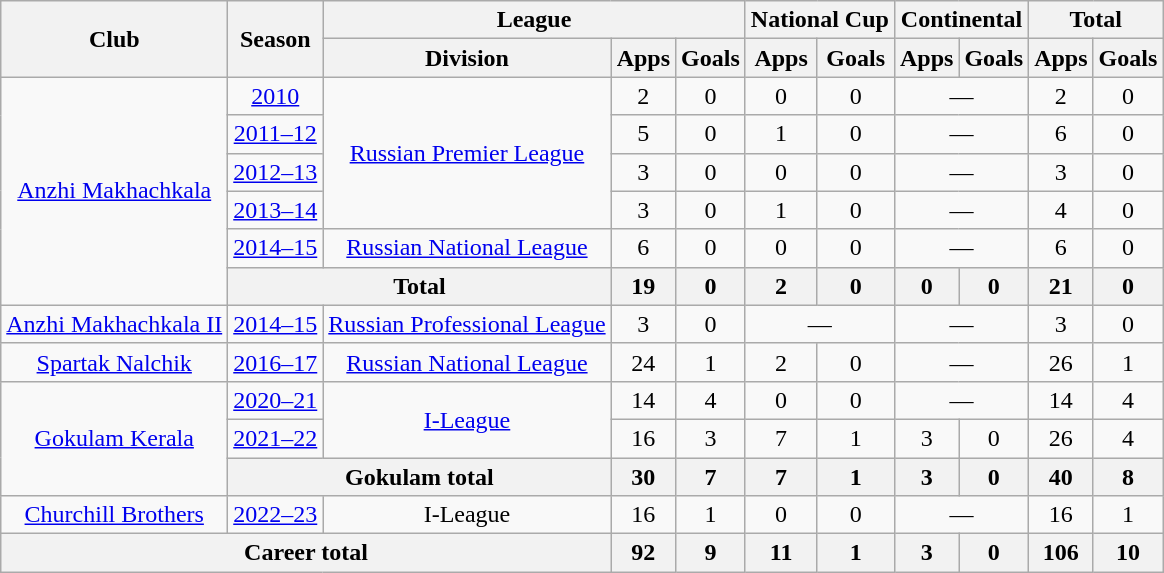<table class="wikitable" style="text-align: center;">
<tr>
<th rowspan="2">Club</th>
<th rowspan="2">Season</th>
<th colspan="3">League</th>
<th colspan="2">National Cup</th>
<th colspan="2">Continental</th>
<th colspan="2">Total</th>
</tr>
<tr>
<th>Division</th>
<th>Apps</th>
<th>Goals</th>
<th>Apps</th>
<th>Goals</th>
<th>Apps</th>
<th>Goals</th>
<th>Apps</th>
<th>Goals</th>
</tr>
<tr>
<td rowspan="6"><a href='#'>Anzhi Makhachkala</a></td>
<td><a href='#'>2010</a></td>
<td rowspan="4"><a href='#'>Russian Premier League</a></td>
<td>2</td>
<td>0</td>
<td>0</td>
<td>0</td>
<td colspan="2">—</td>
<td>2</td>
<td>0</td>
</tr>
<tr>
<td><a href='#'>2011–12</a></td>
<td>5</td>
<td>0</td>
<td>1</td>
<td>0</td>
<td colspan="2">—</td>
<td>6</td>
<td>0</td>
</tr>
<tr>
<td><a href='#'>2012–13</a></td>
<td>3</td>
<td>0</td>
<td>0</td>
<td>0</td>
<td colspan="2">—</td>
<td>3</td>
<td>0</td>
</tr>
<tr>
<td><a href='#'>2013–14</a></td>
<td>3</td>
<td>0</td>
<td>1</td>
<td>0</td>
<td colspan="2">—</td>
<td>4</td>
<td>0</td>
</tr>
<tr>
<td><a href='#'>2014–15</a></td>
<td><a href='#'>Russian National League</a></td>
<td>6</td>
<td>0</td>
<td>0</td>
<td>0</td>
<td colspan="2">—</td>
<td>6</td>
<td>0</td>
</tr>
<tr>
<th colspan="2">Total</th>
<th>19</th>
<th>0</th>
<th>2</th>
<th>0</th>
<th>0</th>
<th>0</th>
<th>21</th>
<th>0</th>
</tr>
<tr>
<td valign="center"><a href='#'>Anzhi Makhachkala II</a></td>
<td><a href='#'>2014–15</a></td>
<td><a href='#'>Russian Professional League</a></td>
<td>3</td>
<td>0</td>
<td colspan="2">—</td>
<td colspan="2">—</td>
<td>3</td>
<td>0</td>
</tr>
<tr>
<td valign="center"><a href='#'>Spartak Nalchik</a></td>
<td><a href='#'>2016–17</a></td>
<td><a href='#'>Russian National League</a></td>
<td>24</td>
<td>1</td>
<td>2</td>
<td>0</td>
<td colspan="2">—</td>
<td>26</td>
<td>1</td>
</tr>
<tr>
<td rowspan="3"><a href='#'>Gokulam Kerala</a></td>
<td><a href='#'>2020–21</a></td>
<td rowspan="2"><a href='#'>I-League</a></td>
<td>14</td>
<td>4</td>
<td>0</td>
<td>0</td>
<td colspan="2">—</td>
<td>14</td>
<td>4</td>
</tr>
<tr>
<td><a href='#'>2021–22</a></td>
<td>16</td>
<td>3</td>
<td>7</td>
<td>1</td>
<td>3</td>
<td>0</td>
<td>26</td>
<td>4</td>
</tr>
<tr>
<th colspan="2">Gokulam total</th>
<th>30</th>
<th>7</th>
<th>7</th>
<th>1</th>
<th>3</th>
<th>0</th>
<th>40</th>
<th>8</th>
</tr>
<tr>
<td rowspan="1"><a href='#'>Churchill Brothers</a></td>
<td><a href='#'>2022–23</a></td>
<td rowspan="1">I-League</td>
<td>16</td>
<td>1</td>
<td>0</td>
<td>0</td>
<td colspan="2">—</td>
<td>16</td>
<td>1</td>
</tr>
<tr>
<th colspan="3">Career total</th>
<th>92</th>
<th>9</th>
<th>11</th>
<th>1</th>
<th>3</th>
<th>0</th>
<th>106</th>
<th>10</th>
</tr>
</table>
